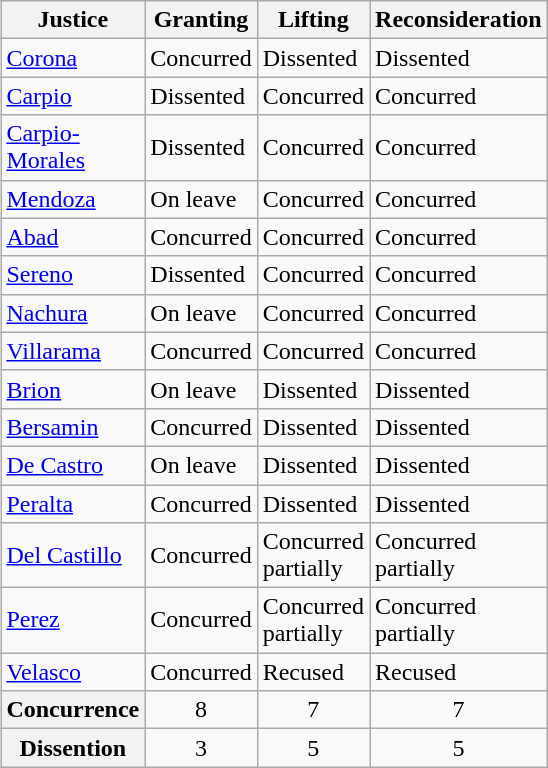<table class="wikitable sortable" align="right" style="width:350px; margin:0 0 0.5em 1em;">
<tr>
<th>Justice</th>
<th>Granting</th>
<th>Lifting</th>
<th>Reconsideration</th>
</tr>
<tr>
<td><a href='#'>Corona</a></td>
<td>Concurred</td>
<td>Dissented</td>
<td>Dissented</td>
</tr>
<tr>
<td><a href='#'>Carpio</a></td>
<td>Dissented</td>
<td>Concurred</td>
<td>Concurred</td>
</tr>
<tr>
<td><a href='#'>Carpio-Morales</a></td>
<td>Dissented</td>
<td>Concurred</td>
<td>Concurred</td>
</tr>
<tr>
<td><a href='#'>Mendoza</a></td>
<td>On leave</td>
<td>Concurred</td>
<td>Concurred</td>
</tr>
<tr>
<td><a href='#'>Abad</a></td>
<td>Concurred</td>
<td>Concurred</td>
<td>Concurred</td>
</tr>
<tr>
<td><a href='#'>Sereno</a></td>
<td>Dissented</td>
<td>Concurred</td>
<td>Concurred</td>
</tr>
<tr>
<td><a href='#'>Nachura</a></td>
<td>On leave</td>
<td>Concurred</td>
<td>Concurred</td>
</tr>
<tr>
<td><a href='#'>Villarama</a></td>
<td>Concurred</td>
<td>Concurred</td>
<td>Concurred</td>
</tr>
<tr>
<td><a href='#'>Brion</a></td>
<td>On leave</td>
<td>Dissented</td>
<td>Dissented</td>
</tr>
<tr>
<td><a href='#'>Bersamin</a></td>
<td>Concurred</td>
<td>Dissented</td>
<td>Dissented</td>
</tr>
<tr>
<td><a href='#'>De Castro</a></td>
<td>On leave</td>
<td>Dissented</td>
<td>Dissented</td>
</tr>
<tr>
<td><a href='#'>Peralta</a></td>
<td>Concurred</td>
<td>Dissented</td>
<td>Dissented</td>
</tr>
<tr>
<td><a href='#'>Del Castillo</a></td>
<td>Concurred</td>
<td>Concurred partially</td>
<td>Concurred partially</td>
</tr>
<tr>
<td><a href='#'>Perez</a></td>
<td>Concurred</td>
<td>Concurred partially</td>
<td>Concurred partially</td>
</tr>
<tr>
<td><a href='#'>Velasco</a></td>
<td>Concurred</td>
<td>Recused</td>
<td>Recused</td>
</tr>
<tr class=sortbottom align=center>
<th>Concurrence</th>
<td>8</td>
<td>7</td>
<td>7</td>
</tr>
<tr class=sortbottom align=center>
<th>Dissention</th>
<td>3</td>
<td>5</td>
<td>5</td>
</tr>
</table>
